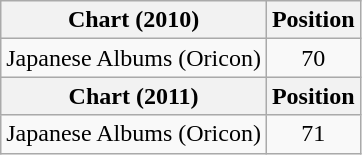<table class="wikitable">
<tr>
<th>Chart (2010)</th>
<th>Position</th>
</tr>
<tr>
<td>Japanese Albums (Oricon)</td>
<td align="center">70</td>
</tr>
<tr>
<th>Chart (2011)</th>
<th>Position</th>
</tr>
<tr>
<td>Japanese Albums (Oricon)</td>
<td align="center">71</td>
</tr>
</table>
